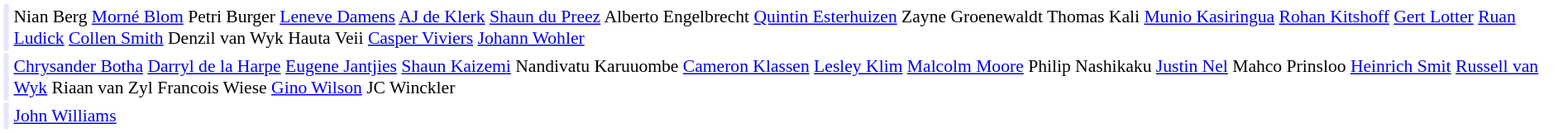<table cellpadding="2" style="border: 1px solid white; font-size:90%;">
<tr>
<td style="text-align:right;" bgcolor="lavender"></td>
<td style="text-align:left;">Nian Berg <a href='#'>Morné Blom</a> Petri Burger <a href='#'>Leneve Damens</a> <a href='#'>AJ de Klerk</a> <a href='#'>Shaun du Preez</a> Alberto Engelbrecht <a href='#'>Quintin Esterhuizen</a> Zayne Groenewaldt Thomas Kali <a href='#'>Munio Kasiringua</a> <a href='#'>Rohan Kitshoff</a> <a href='#'>Gert Lotter</a> <a href='#'>Ruan Ludick</a> <a href='#'>Collen Smith</a> Denzil van Wyk Hauta Veii <a href='#'>Casper Viviers</a> <a href='#'>Johann Wohler</a></td>
</tr>
<tr>
<td style="text-align:right;" bgcolor="lavender"></td>
<td style="text-align:left;"><a href='#'>Chrysander Botha</a> <a href='#'>Darryl de la Harpe</a> <a href='#'>Eugene Jantjies</a> <a href='#'>Shaun Kaizemi</a> Nandivatu Karuuombe <a href='#'>Cameron Klassen</a> <a href='#'>Lesley Klim</a> <a href='#'>Malcolm Moore</a> Philip Nashikaku <a href='#'>Justin Nel</a> Mahco Prinsloo <a href='#'>Heinrich Smit</a> <a href='#'>Russell van Wyk</a> Riaan van Zyl Francois Wiese <a href='#'>Gino Wilson</a> JC Winckler</td>
</tr>
<tr>
<td style="text-align:right;" bgcolor="lavender"></td>
<td style="text-align:left;"><a href='#'>John Williams</a></td>
</tr>
</table>
